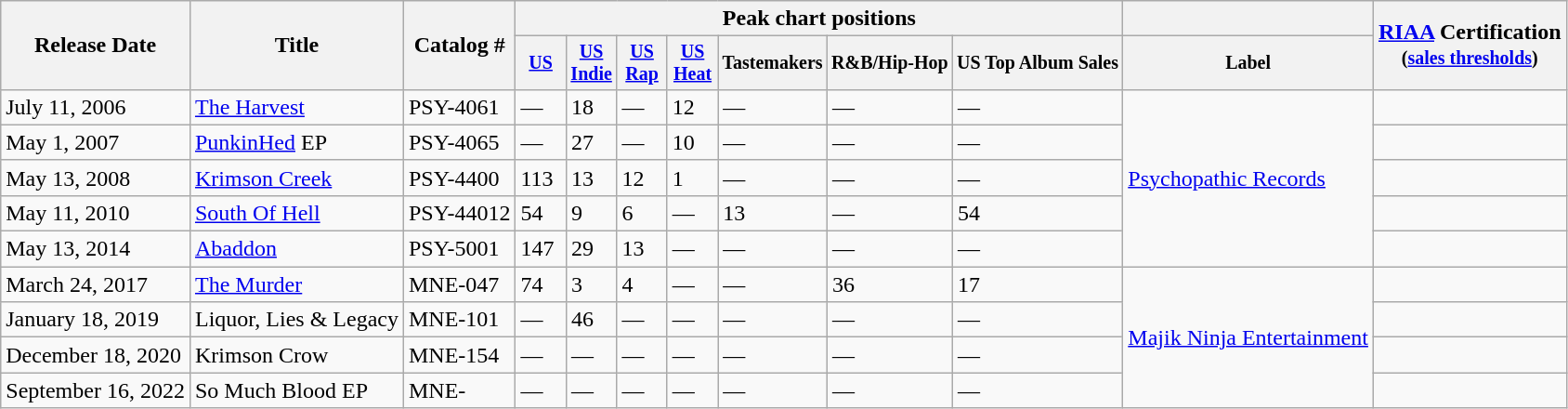<table class="wikitable">
<tr>
<th rowspan="2">Release Date</th>
<th rowspan="2">Title</th>
<th rowspan="2">Catalog #</th>
<th colspan="7">Peak chart positions</th>
<th></th>
<th rowspan="2"><a href='#'>RIAA</a> Certification<br><small>(<a href='#'>sales thresholds</a>)</small></th>
</tr>
<tr style="font-size:smaller;">
<th style="width:30px;"><a href='#'>US</a></th>
<th style="width:30px;"><a href='#'>US Indie</a></th>
<th style="width:30px;"><a href='#'>US Rap</a></th>
<th style="width:30px;"><a href='#'>US Heat</a></th>
<th>Tastemakers</th>
<th>R&B/Hip-Hop</th>
<th>US Top Album Sales</th>
<th>Label</th>
</tr>
<tr>
<td>July 11, 2006</td>
<td><a href='#'>The Harvest</a></td>
<td>PSY-4061</td>
<td>—</td>
<td>18</td>
<td>—</td>
<td>12</td>
<td>—</td>
<td>—</td>
<td>—</td>
<td rowspan="5"><a href='#'>Psychopathic Records</a></td>
<td></td>
</tr>
<tr>
<td>May 1, 2007</td>
<td><a href='#'>PunkinHed</a> EP</td>
<td>PSY-4065</td>
<td>—</td>
<td>27</td>
<td>—</td>
<td>10</td>
<td>—</td>
<td>—</td>
<td>—</td>
<td></td>
</tr>
<tr>
<td>May 13, 2008</td>
<td><a href='#'>Krimson Creek</a></td>
<td>PSY-4400</td>
<td>113</td>
<td>13</td>
<td>12</td>
<td>1</td>
<td>—</td>
<td>—</td>
<td>—</td>
<td></td>
</tr>
<tr>
<td>May 11, 2010</td>
<td><a href='#'>South Of Hell</a></td>
<td>PSY-44012</td>
<td>54</td>
<td>9</td>
<td>6</td>
<td>—</td>
<td>13</td>
<td>—</td>
<td>54</td>
<td></td>
</tr>
<tr>
<td>May 13, 2014</td>
<td><a href='#'>Abaddon</a></td>
<td>PSY-5001</td>
<td>147</td>
<td>29</td>
<td>13</td>
<td>—</td>
<td>—</td>
<td>—</td>
<td>—</td>
<td></td>
</tr>
<tr>
<td>March 24, 2017</td>
<td><a href='#'>The Murder</a></td>
<td>MNE-047</td>
<td>74</td>
<td>3</td>
<td>4</td>
<td>—</td>
<td>—</td>
<td>36</td>
<td>17</td>
<td rowspan="4"><a href='#'>Majik Ninja Entertainment</a></td>
<td></td>
</tr>
<tr>
<td>January 18, 2019</td>
<td>Liquor, Lies & Legacy</td>
<td>MNE-101</td>
<td>—</td>
<td>46</td>
<td>—</td>
<td>—</td>
<td>—</td>
<td>—</td>
<td>—</td>
<td></td>
</tr>
<tr>
<td>December 18, 2020</td>
<td>Krimson Crow</td>
<td>MNE-154</td>
<td>—</td>
<td>—</td>
<td>—</td>
<td>—</td>
<td>—</td>
<td>—</td>
<td>—</td>
<td></td>
</tr>
<tr>
<td>September 16, 2022</td>
<td>So Much Blood EP</td>
<td>MNE-</td>
<td>—</td>
<td>—</td>
<td>—</td>
<td>—</td>
<td>—</td>
<td>—</td>
<td>—</td>
<td></td>
</tr>
</table>
